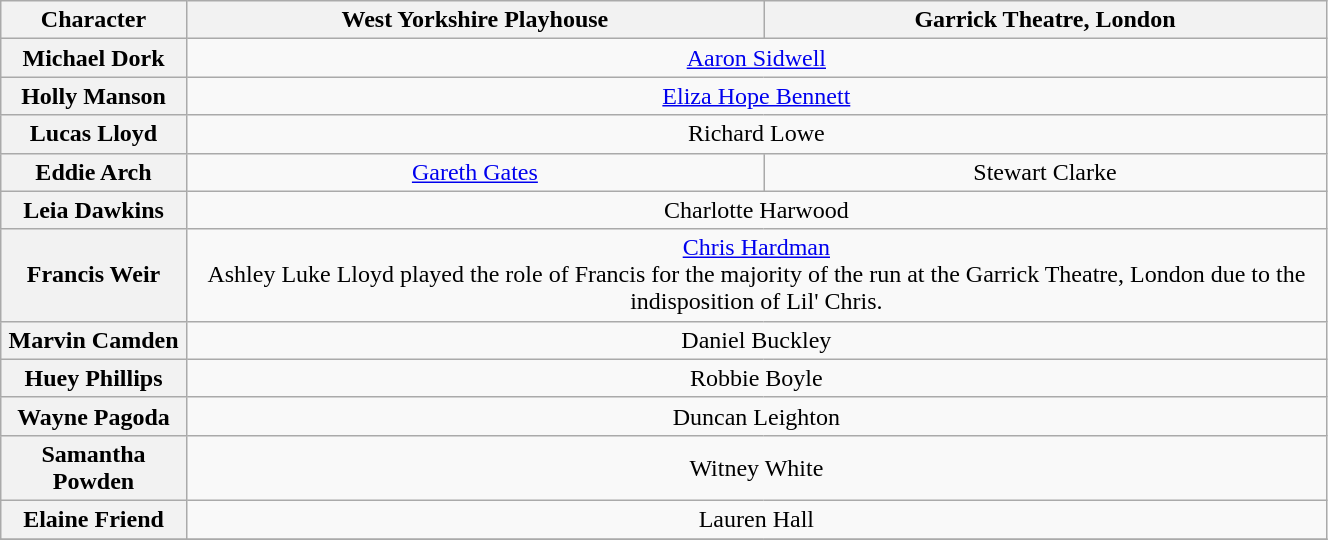<table class="wikitable" width="70%">
<tr>
<th>Character</th>
<th>West Yorkshire Playhouse</th>
<th>Garrick Theatre, London</th>
</tr>
<tr>
<th scope="row">Michael Dork</th>
<td align="center" colspan = "2"><a href='#'>Aaron Sidwell</a></td>
</tr>
<tr>
<th scope="row">Holly Manson</th>
<td align="center" colspan = "2"><a href='#'>Eliza Hope Bennett</a></td>
</tr>
<tr>
<th scope="row">Lucas Lloyd</th>
<td align="center" colspan = "2">Richard Lowe</td>
</tr>
<tr>
<th scope="row">Eddie Arch</th>
<td align="center"><a href='#'>Gareth Gates</a></td>
<td align="center">Stewart Clarke</td>
</tr>
<tr>
<th scope="row">Leia Dawkins</th>
<td align="center" colspan = "2">Charlotte Harwood</td>
</tr>
<tr>
<th scope="row">Francis Weir</th>
<td align="center" colspan = "2"><a href='#'>Chris Hardman</a><br>Ashley Luke Lloyd played the role of Francis for the majority of the run at the Garrick Theatre, London due to the indisposition of Lil' Chris.</td>
</tr>
<tr>
<th scope="row">Marvin Camden</th>
<td align="center" colspan = "2">Daniel Buckley</td>
</tr>
<tr>
<th scope="row">Huey Phillips</th>
<td align="center" colspan = "2">Robbie Boyle</td>
</tr>
<tr>
<th scope="row">Wayne Pagoda</th>
<td align="center" colspan = "2">Duncan Leighton</td>
</tr>
<tr>
<th scope="row">Samantha Powden</th>
<td align="center" colspan = "2">Witney White</td>
</tr>
<tr>
<th scope="row">Elaine Friend</th>
<td align="center" colspan = "2">Lauren Hall</td>
</tr>
<tr>
</tr>
</table>
